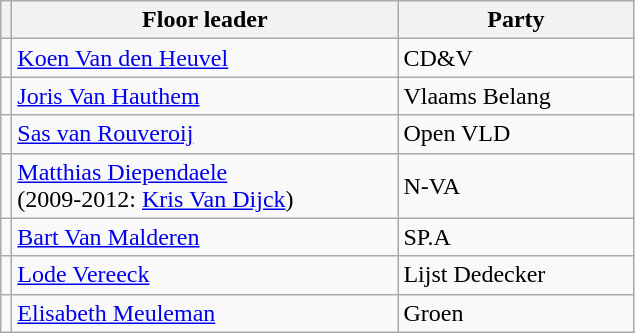<table class="sortable wikitable">
<tr>
<th></th>
<th style="width:250px;">Floor leader</th>
<th style="width:150px;">Party</th>
</tr>
<tr>
<td></td>
<td><a href='#'>Koen Van den Heuvel</a></td>
<td>CD&V</td>
</tr>
<tr>
<td></td>
<td><a href='#'>Joris Van Hauthem</a></td>
<td>Vlaams Belang</td>
</tr>
<tr>
<td></td>
<td><a href='#'>Sas van Rouveroij</a></td>
<td>Open VLD</td>
</tr>
<tr>
<td></td>
<td><a href='#'>Matthias Diependaele</a><br>(2009-2012: <a href='#'>Kris Van Dijck</a>)</td>
<td>N-VA</td>
</tr>
<tr>
<td></td>
<td><a href='#'>Bart Van Malderen</a></td>
<td>SP.A</td>
</tr>
<tr>
<td></td>
<td><a href='#'>Lode Vereeck</a></td>
<td>Lijst Dedecker</td>
</tr>
<tr>
<td></td>
<td><a href='#'>Elisabeth Meuleman</a></td>
<td>Groen</td>
</tr>
</table>
